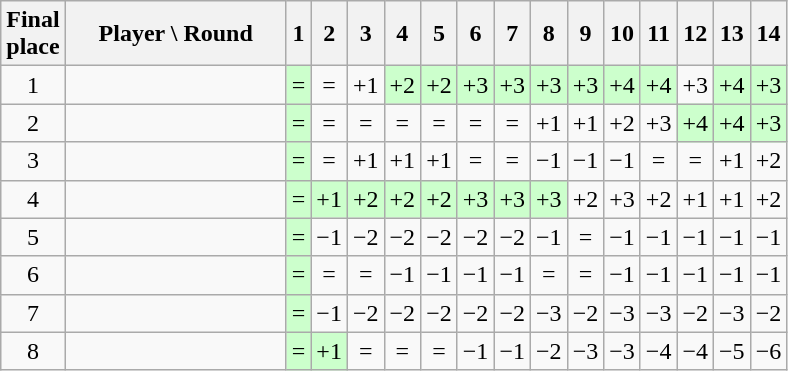<table class="wikitable" style="font-size:100%; text-align:center; white-space: nowrap;">
<tr>
<th>Final<br>place</th>
<th style="width:140px;">Player \ Round</th>
<th>1</th>
<th>2</th>
<th>3</th>
<th>4</th>
<th>5</th>
<th>6</th>
<th>7</th>
<th>8</th>
<th>9</th>
<th>10</th>
<th>11</th>
<th>12</th>
<th>13</th>
<th>14</th>
</tr>
<tr>
<td>1</td>
<td align=left></td>
<td bgcolor=#ccffcc>=</td>
<td>=</td>
<td>+1</td>
<td bgcolor=#ccffcc>+2</td>
<td bgcolor=#ccffcc>+2</td>
<td bgcolor=#ccffcc>+3</td>
<td bgcolor=#ccffcc>+3</td>
<td bgcolor=#ccffcc>+3</td>
<td bgcolor=#ccffcc>+3</td>
<td bgcolor=#ccffcc>+4</td>
<td bgcolor=#ccffcc>+4</td>
<td>+3</td>
<td bgcolor=#ccffcc>+4</td>
<td bgcolor=#ccffcc>+3</td>
</tr>
<tr>
<td>2</td>
<td align=left></td>
<td bgcolor=#ccffcc>=</td>
<td>=</td>
<td>=</td>
<td>=</td>
<td>=</td>
<td>=</td>
<td>=</td>
<td>+1</td>
<td>+1</td>
<td>+2</td>
<td>+3</td>
<td bgcolor=#ccffcc>+4</td>
<td bgcolor=#ccffcc>+4</td>
<td bgcolor=#ccffcc>+3</td>
</tr>
<tr>
<td>3</td>
<td align=left></td>
<td bgcolor=#ccffcc>=</td>
<td>=</td>
<td>+1</td>
<td>+1</td>
<td>+1</td>
<td>=</td>
<td>=</td>
<td>−1</td>
<td>−1</td>
<td>−1</td>
<td>=</td>
<td>=</td>
<td>+1</td>
<td>+2</td>
</tr>
<tr>
<td>4</td>
<td align=left></td>
<td bgcolor=#ccffcc>=</td>
<td bgcolor=#ccffcc>+1</td>
<td bgcolor=#ccffcc>+2</td>
<td bgcolor=#ccffcc>+2</td>
<td bgcolor=#ccffcc>+2</td>
<td bgcolor=#ccffcc>+3</td>
<td bgcolor=#ccffcc>+3</td>
<td bgcolor=#ccffcc>+3</td>
<td>+2</td>
<td>+3</td>
<td>+2</td>
<td>+1</td>
<td>+1</td>
<td>+2</td>
</tr>
<tr>
<td>5</td>
<td align=left></td>
<td bgcolor=#ccffcc>=</td>
<td>−1</td>
<td>−2</td>
<td>−2</td>
<td>−2</td>
<td>−2</td>
<td>−2</td>
<td>−1</td>
<td>=</td>
<td>−1</td>
<td>−1</td>
<td>−1</td>
<td>−1</td>
<td>−1</td>
</tr>
<tr>
<td>6</td>
<td align=left></td>
<td bgcolor=#ccffcc>=</td>
<td>=</td>
<td>=</td>
<td>−1</td>
<td>−1</td>
<td>−1</td>
<td>−1</td>
<td>=</td>
<td>=</td>
<td>−1</td>
<td>−1</td>
<td>−1</td>
<td>−1</td>
<td>−1</td>
</tr>
<tr>
<td>7</td>
<td align=left></td>
<td bgcolor=#ccffcc>=</td>
<td>−1</td>
<td>−2</td>
<td>−2</td>
<td>−2</td>
<td>−2</td>
<td>−2</td>
<td>−3</td>
<td>−2</td>
<td>−3</td>
<td>−3</td>
<td>−2</td>
<td>−3</td>
<td>−2</td>
</tr>
<tr>
<td>8</td>
<td align=left></td>
<td bgcolor=#ccffcc>=</td>
<td bgcolor=#ccffcc>+1</td>
<td>=</td>
<td>=</td>
<td>=</td>
<td>−1</td>
<td>−1</td>
<td>−2</td>
<td>−3</td>
<td>−3</td>
<td>−4</td>
<td>−4</td>
<td>−5</td>
<td>−6</td>
</tr>
</table>
